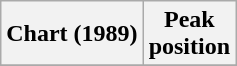<table class="wikitable sortable plainrowheaders" style="text-align:center;">
<tr>
<th>Chart (1989)</th>
<th>Peak<br>position</th>
</tr>
<tr>
</tr>
</table>
